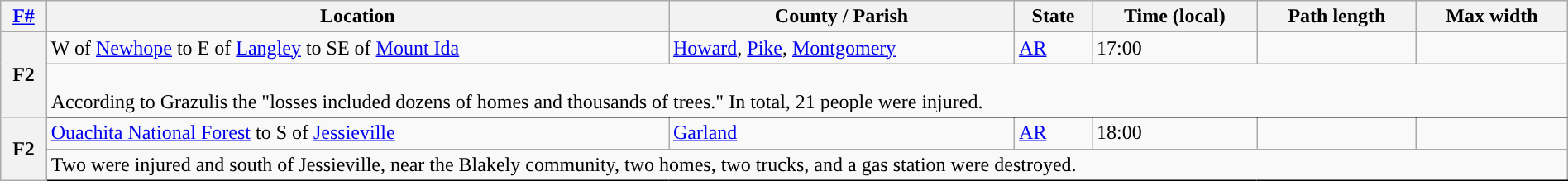<table class="wikitable sortable" style="width:100%;">
<tr>
<th scope="col" align="center"><a href='#'>F#</a><br></th>
<th scope="col" align="center" class="unsortable">Location</th>
<th scope="col" align="center" class="unsortable">County / Parish</th>
<th scope="col" align="center">State</th>
<th scope="col" align="center">Time (local)</th>
<th scope="col" align="center">Path length</th>
<th scope="col" align="center">Max width</th>
</tr>
<tr>
<th scope="row" rowspan="2" style="background-color:#">F2</th>
<td>W of <a href='#'>Newhope</a> to E of <a href='#'>Langley</a> to SE of <a href='#'>Mount Ida</a></td>
<td><a href='#'>Howard</a>, <a href='#'>Pike</a>, <a href='#'>Montgomery</a></td>
<td><a href='#'>AR</a></td>
<td>17:00</td>
<td></td>
<td></td>
</tr>
<tr class="expand-child">
<td colspan="6" style="border-bottom: 1px solid black;"><br>According to Grazulis the "losses included dozens of homes and thousands of trees." In total, 21 people were injured.</td>
</tr>
<tr>
<th scope="row" rowspan="2" style="background-color:#">F2</th>
<td><a href='#'>Ouachita National Forest</a> to S of <a href='#'>Jessieville</a></td>
<td><a href='#'>Garland</a></td>
<td><a href='#'>AR</a></td>
<td>18:00</td>
<td></td>
<td></td>
</tr>
<tr class="expand-child">
<td colspan="6" style="border-bottom: 1px solid black;">Two were injured and south of Jessieville, near the Blakely community, two homes, two trucks, and a gas station were destroyed.</td>
</tr>
</table>
